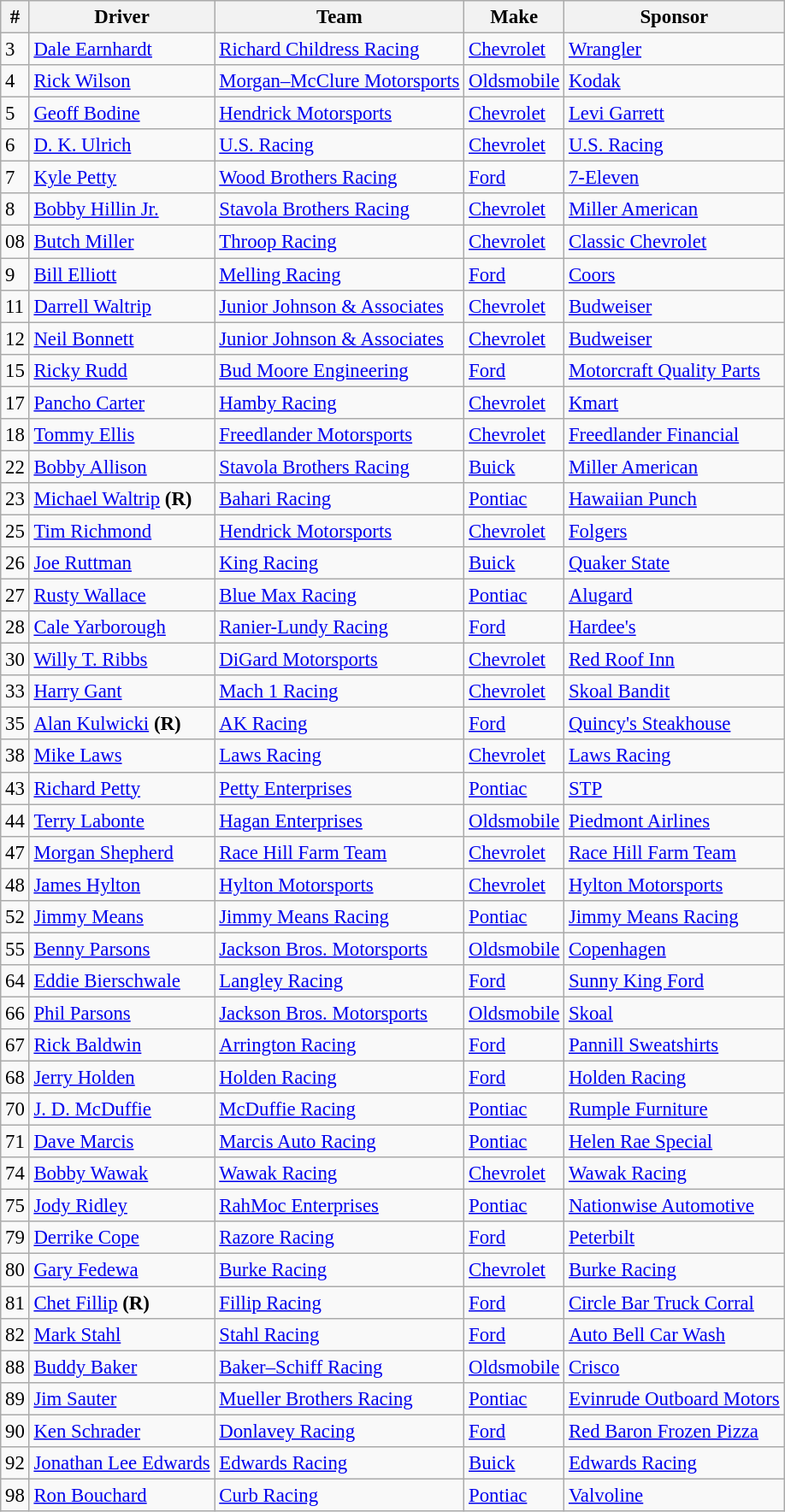<table class="wikitable" style="font-size:95%">
<tr>
<th>#</th>
<th>Driver</th>
<th>Team</th>
<th>Make</th>
<th>Sponsor</th>
</tr>
<tr>
<td>3</td>
<td><a href='#'>Dale Earnhardt</a></td>
<td><a href='#'>Richard Childress Racing</a></td>
<td><a href='#'>Chevrolet</a></td>
<td><a href='#'>Wrangler</a></td>
</tr>
<tr>
<td>4</td>
<td><a href='#'>Rick Wilson</a></td>
<td><a href='#'>Morgan–McClure Motorsports</a></td>
<td><a href='#'>Oldsmobile</a></td>
<td><a href='#'>Kodak</a></td>
</tr>
<tr>
<td>5</td>
<td><a href='#'>Geoff Bodine</a></td>
<td><a href='#'>Hendrick Motorsports</a></td>
<td><a href='#'>Chevrolet</a></td>
<td><a href='#'>Levi Garrett</a></td>
</tr>
<tr>
<td>6</td>
<td><a href='#'>D. K. Ulrich</a></td>
<td><a href='#'>U.S. Racing</a></td>
<td><a href='#'>Chevrolet</a></td>
<td><a href='#'>U.S. Racing</a></td>
</tr>
<tr>
<td>7</td>
<td><a href='#'>Kyle Petty</a></td>
<td><a href='#'>Wood Brothers Racing</a></td>
<td><a href='#'>Ford</a></td>
<td><a href='#'>7-Eleven</a></td>
</tr>
<tr>
<td>8</td>
<td><a href='#'>Bobby Hillin Jr.</a></td>
<td><a href='#'>Stavola Brothers Racing</a></td>
<td><a href='#'>Chevrolet</a></td>
<td><a href='#'>Miller American</a></td>
</tr>
<tr>
<td>08</td>
<td><a href='#'>Butch Miller</a></td>
<td><a href='#'>Throop Racing</a></td>
<td><a href='#'>Chevrolet</a></td>
<td><a href='#'>Classic Chevrolet</a></td>
</tr>
<tr>
<td>9</td>
<td><a href='#'>Bill Elliott</a></td>
<td><a href='#'>Melling Racing</a></td>
<td><a href='#'>Ford</a></td>
<td><a href='#'>Coors</a></td>
</tr>
<tr>
<td>11</td>
<td><a href='#'>Darrell Waltrip</a></td>
<td><a href='#'>Junior Johnson & Associates</a></td>
<td><a href='#'>Chevrolet</a></td>
<td><a href='#'>Budweiser</a></td>
</tr>
<tr>
<td>12</td>
<td><a href='#'>Neil Bonnett</a></td>
<td><a href='#'>Junior Johnson & Associates</a></td>
<td><a href='#'>Chevrolet</a></td>
<td><a href='#'>Budweiser</a></td>
</tr>
<tr>
<td>15</td>
<td><a href='#'>Ricky Rudd</a></td>
<td><a href='#'>Bud Moore Engineering</a></td>
<td><a href='#'>Ford</a></td>
<td><a href='#'>Motorcraft Quality Parts</a></td>
</tr>
<tr>
<td>17</td>
<td><a href='#'>Pancho Carter</a></td>
<td><a href='#'>Hamby Racing</a></td>
<td><a href='#'>Chevrolet</a></td>
<td><a href='#'>Kmart</a></td>
</tr>
<tr>
<td>18</td>
<td><a href='#'>Tommy Ellis</a></td>
<td><a href='#'>Freedlander Motorsports</a></td>
<td><a href='#'>Chevrolet</a></td>
<td><a href='#'>Freedlander Financial</a></td>
</tr>
<tr>
<td>22</td>
<td><a href='#'>Bobby Allison</a></td>
<td><a href='#'>Stavola Brothers Racing</a></td>
<td><a href='#'>Buick</a></td>
<td><a href='#'>Miller American</a></td>
</tr>
<tr>
<td>23</td>
<td><a href='#'>Michael Waltrip</a> <strong>(R)</strong></td>
<td><a href='#'>Bahari Racing</a></td>
<td><a href='#'>Pontiac</a></td>
<td><a href='#'>Hawaiian Punch</a></td>
</tr>
<tr>
<td>25</td>
<td><a href='#'>Tim Richmond</a></td>
<td><a href='#'>Hendrick Motorsports</a></td>
<td><a href='#'>Chevrolet</a></td>
<td><a href='#'>Folgers</a></td>
</tr>
<tr>
<td>26</td>
<td><a href='#'>Joe Ruttman</a></td>
<td><a href='#'>King Racing</a></td>
<td><a href='#'>Buick</a></td>
<td><a href='#'>Quaker State</a></td>
</tr>
<tr>
<td>27</td>
<td><a href='#'>Rusty Wallace</a></td>
<td><a href='#'>Blue Max Racing</a></td>
<td><a href='#'>Pontiac</a></td>
<td><a href='#'>Alugard</a></td>
</tr>
<tr>
<td>28</td>
<td><a href='#'>Cale Yarborough</a></td>
<td><a href='#'>Ranier-Lundy Racing</a></td>
<td><a href='#'>Ford</a></td>
<td><a href='#'>Hardee's</a></td>
</tr>
<tr>
<td>30</td>
<td><a href='#'>Willy T. Ribbs</a></td>
<td><a href='#'>DiGard Motorsports</a></td>
<td><a href='#'>Chevrolet</a></td>
<td><a href='#'>Red Roof Inn</a></td>
</tr>
<tr>
<td>33</td>
<td><a href='#'>Harry Gant</a></td>
<td><a href='#'>Mach 1 Racing</a></td>
<td><a href='#'>Chevrolet</a></td>
<td><a href='#'>Skoal Bandit</a></td>
</tr>
<tr>
<td>35</td>
<td><a href='#'>Alan Kulwicki</a> <strong>(R)</strong></td>
<td><a href='#'>AK Racing</a></td>
<td><a href='#'>Ford</a></td>
<td><a href='#'>Quincy's Steakhouse</a></td>
</tr>
<tr>
<td>38</td>
<td><a href='#'>Mike Laws</a></td>
<td><a href='#'>Laws Racing</a></td>
<td><a href='#'>Chevrolet</a></td>
<td><a href='#'>Laws Racing</a></td>
</tr>
<tr>
<td>43</td>
<td><a href='#'>Richard Petty</a></td>
<td><a href='#'>Petty Enterprises</a></td>
<td><a href='#'>Pontiac</a></td>
<td><a href='#'>STP</a></td>
</tr>
<tr>
<td>44</td>
<td><a href='#'>Terry Labonte</a></td>
<td><a href='#'>Hagan Enterprises</a></td>
<td><a href='#'>Oldsmobile</a></td>
<td><a href='#'>Piedmont Airlines</a></td>
</tr>
<tr>
<td>47</td>
<td><a href='#'>Morgan Shepherd</a></td>
<td><a href='#'>Race Hill Farm Team</a></td>
<td><a href='#'>Chevrolet</a></td>
<td><a href='#'>Race Hill Farm Team</a></td>
</tr>
<tr>
<td>48</td>
<td><a href='#'>James Hylton</a></td>
<td><a href='#'>Hylton Motorsports</a></td>
<td><a href='#'>Chevrolet</a></td>
<td><a href='#'>Hylton Motorsports</a></td>
</tr>
<tr>
<td>52</td>
<td><a href='#'>Jimmy Means</a></td>
<td><a href='#'>Jimmy Means Racing</a></td>
<td><a href='#'>Pontiac</a></td>
<td><a href='#'>Jimmy Means Racing</a></td>
</tr>
<tr>
<td>55</td>
<td><a href='#'>Benny Parsons</a></td>
<td><a href='#'>Jackson Bros. Motorsports</a></td>
<td><a href='#'>Oldsmobile</a></td>
<td><a href='#'>Copenhagen</a></td>
</tr>
<tr>
<td>64</td>
<td><a href='#'>Eddie Bierschwale</a></td>
<td><a href='#'>Langley Racing</a></td>
<td><a href='#'>Ford</a></td>
<td><a href='#'>Sunny King Ford</a></td>
</tr>
<tr>
<td>66</td>
<td><a href='#'>Phil Parsons</a></td>
<td><a href='#'>Jackson Bros. Motorsports</a></td>
<td><a href='#'>Oldsmobile</a></td>
<td><a href='#'>Skoal</a></td>
</tr>
<tr>
<td>67</td>
<td><a href='#'>Rick Baldwin</a></td>
<td><a href='#'>Arrington Racing</a></td>
<td><a href='#'>Ford</a></td>
<td><a href='#'>Pannill Sweatshirts</a></td>
</tr>
<tr>
<td>68</td>
<td><a href='#'>Jerry Holden</a></td>
<td><a href='#'>Holden Racing</a></td>
<td><a href='#'>Ford</a></td>
<td><a href='#'>Holden Racing</a></td>
</tr>
<tr>
<td>70</td>
<td><a href='#'>J. D. McDuffie</a></td>
<td><a href='#'>McDuffie Racing</a></td>
<td><a href='#'>Pontiac</a></td>
<td><a href='#'>Rumple Furniture</a></td>
</tr>
<tr>
<td>71</td>
<td><a href='#'>Dave Marcis</a></td>
<td><a href='#'>Marcis Auto Racing</a></td>
<td><a href='#'>Pontiac</a></td>
<td><a href='#'>Helen Rae Special</a></td>
</tr>
<tr>
<td>74</td>
<td><a href='#'>Bobby Wawak</a></td>
<td><a href='#'>Wawak Racing</a></td>
<td><a href='#'>Chevrolet</a></td>
<td><a href='#'>Wawak Racing</a></td>
</tr>
<tr>
<td>75</td>
<td><a href='#'>Jody Ridley</a></td>
<td><a href='#'>RahMoc Enterprises</a></td>
<td><a href='#'>Pontiac</a></td>
<td><a href='#'>Nationwise Automotive</a></td>
</tr>
<tr>
<td>79</td>
<td><a href='#'>Derrike Cope</a></td>
<td><a href='#'>Razore Racing</a></td>
<td><a href='#'>Ford</a></td>
<td><a href='#'>Peterbilt</a></td>
</tr>
<tr>
<td>80</td>
<td><a href='#'>Gary Fedewa</a></td>
<td><a href='#'>Burke Racing</a></td>
<td><a href='#'>Chevrolet</a></td>
<td><a href='#'>Burke Racing</a></td>
</tr>
<tr>
<td>81</td>
<td><a href='#'>Chet Fillip</a> <strong>(R)</strong></td>
<td><a href='#'>Fillip Racing</a></td>
<td><a href='#'>Ford</a></td>
<td><a href='#'>Circle Bar Truck Corral</a></td>
</tr>
<tr>
<td>82</td>
<td><a href='#'>Mark Stahl</a></td>
<td><a href='#'>Stahl Racing</a></td>
<td><a href='#'>Ford</a></td>
<td><a href='#'>Auto Bell Car Wash</a></td>
</tr>
<tr>
<td>88</td>
<td><a href='#'>Buddy Baker</a></td>
<td><a href='#'>Baker–Schiff Racing</a></td>
<td><a href='#'>Oldsmobile</a></td>
<td><a href='#'>Crisco</a></td>
</tr>
<tr>
<td>89</td>
<td><a href='#'>Jim Sauter</a></td>
<td><a href='#'>Mueller Brothers Racing</a></td>
<td><a href='#'>Pontiac</a></td>
<td><a href='#'>Evinrude Outboard Motors</a></td>
</tr>
<tr>
<td>90</td>
<td><a href='#'>Ken Schrader</a></td>
<td><a href='#'>Donlavey Racing</a></td>
<td><a href='#'>Ford</a></td>
<td><a href='#'>Red Baron Frozen Pizza</a></td>
</tr>
<tr>
<td>92</td>
<td><a href='#'>Jonathan Lee Edwards</a></td>
<td><a href='#'>Edwards Racing</a></td>
<td><a href='#'>Buick</a></td>
<td><a href='#'>Edwards Racing</a></td>
</tr>
<tr>
<td>98</td>
<td><a href='#'>Ron Bouchard</a></td>
<td><a href='#'>Curb Racing</a></td>
<td><a href='#'>Pontiac</a></td>
<td><a href='#'>Valvoline</a></td>
</tr>
</table>
